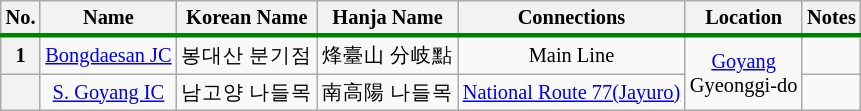<table class="wikitable" style="font-size: 85%; text-align: center;">
<tr style="border-bottom:solid 0.25em green;">
<th>No.</th>
<th>Name</th>
<th>Korean Name</th>
<th>Hanja Name</th>
<th>Connections</th>
<th>Location</th>
<th>Notes</th>
</tr>
<tr>
<th>1</th>
<td><a href='#'>Bongdaesan JC</a></td>
<td>봉대산 분기점</td>
<td>烽臺山 分岐點</td>
<td>Main Line</td>
<td rowspan="3"><a href='#'>Goyang</a><br> Gyeonggi-do</td>
<td></td>
</tr>
<tr>
<th></th>
<td><a href='#'>S. Goyang IC</a></td>
<td>남고양 나들목</td>
<td>南高陽 나들목</td>
<td> <a href='#'>National Route 77(Jayuro)</a></td>
<td></td>
</tr>
</table>
